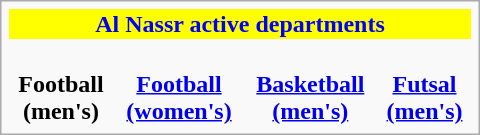<table class="infobox" style="width: 20em; font-size: 95%em;">
<tr style="color:Blue; background:yellow; text-align:center;">
<th colspan="4” style="text-align: center">Al Nassr active departments</th>
</tr>
<tr style="text-align: center">
<td><br><strong>Football<br>(men's)</strong></td>
<td><br><strong><a href='#'>Football<br>(women's)</a></strong></td>
<td><br><strong><a href='#'>Basketball<br>(men's)</a></strong></td>
<td><br><strong><a href='#'>Futsal<br>(men's)</a></strong></td>
</tr>
</table>
